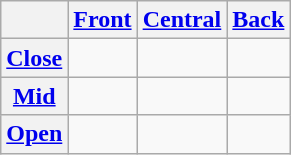<table class="wikitable">
<tr>
<th></th>
<th><a href='#'>Front</a></th>
<th><a href='#'>Central</a></th>
<th><a href='#'>Back</a></th>
</tr>
<tr align="center">
<th><a href='#'>Close</a></th>
<td> </td>
<td></td>
<td> </td>
</tr>
<tr align="center">
<th><a href='#'>Mid</a></th>
<td> </td>
<td></td>
<td> </td>
</tr>
<tr align="center">
<th><a href='#'>Open</a></th>
<td></td>
<td> </td>
<td></td>
</tr>
</table>
